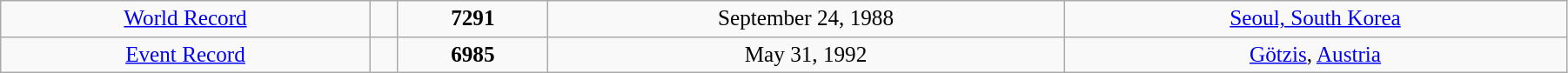<table width="95%" class="wikitable" style=" text-align:center; font-size:105%;">
<tr>
<td><a href='#'>World Record</a></td>
<td></td>
<td><strong>7291 </strong></td>
<td>September 24, 1988</td>
<td> <a href='#'>Seoul, South Korea</a></td>
</tr>
<tr>
<td><a href='#'>Event Record</a></td>
<td></td>
<td><strong>6985 </strong></td>
<td>May 31, 1992</td>
<td> <a href='#'>Götzis</a>, <a href='#'>Austria</a></td>
</tr>
</table>
